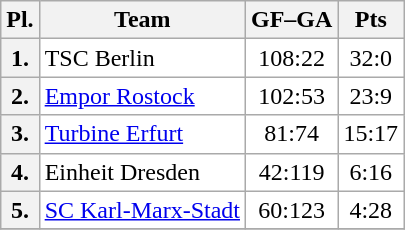<table class="wikitable">
<tr>
<th>Pl.</th>
<th>Team</th>
<th>GF–GA</th>
<th>Pts</th>
</tr>
<tr align="left" valign="top" bgcolor="#ffffff">
<th>1.</th>
<td>TSC Berlin</td>
<td align="center">108:22</td>
<td align="center">32:0</td>
</tr>
<tr align="left" valign="top" bgcolor="#ffffff">
<th>2.</th>
<td><a href='#'>Empor Rostock</a></td>
<td align="center">102:53</td>
<td align="center">23:9</td>
</tr>
<tr align="left" valign="top" bgcolor="#ffffff">
<th>3.</th>
<td><a href='#'>Turbine Erfurt</a></td>
<td align="center">81:74</td>
<td align="center">15:17</td>
</tr>
<tr align="left" valign="top" bgcolor="#ffffff">
<th>4.</th>
<td>Einheit Dresden</td>
<td align="center">42:119</td>
<td align="center">6:16</td>
</tr>
<tr align="left" valign="top" bgcolor="#ffffff">
<th>5.</th>
<td><a href='#'>SC Karl-Marx-Stadt</a></td>
<td align="center">60:123</td>
<td align="center">4:28</td>
</tr>
<tr align="left" valign="top" bgcolor="#ffffff">
</tr>
</table>
